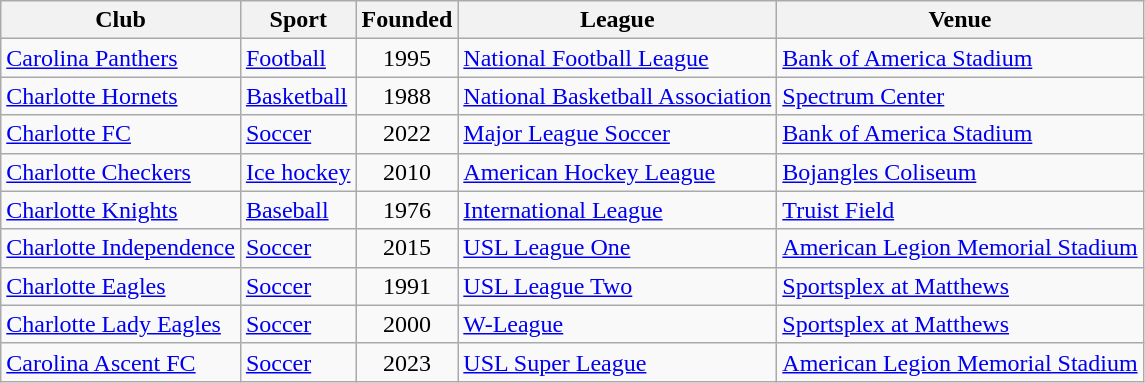<table class="wikitable sortable">
<tr>
<th>Club</th>
<th>Sport</th>
<th>Founded</th>
<th>League</th>
<th>Venue</th>
</tr>
<tr>
<td><a href='#'>Carolina Panthers</a></td>
<td><a href='#'>Football</a></td>
<td align=center>1995</td>
<td><a href='#'>National Football League</a></td>
<td><a href='#'>Bank of America Stadium</a></td>
</tr>
<tr>
<td><a href='#'>Charlotte Hornets</a></td>
<td><a href='#'>Basketball</a></td>
<td align=center>1988</td>
<td><a href='#'>National Basketball Association</a></td>
<td><a href='#'>Spectrum Center</a></td>
</tr>
<tr>
<td><a href='#'>Charlotte FC</a></td>
<td><a href='#'>Soccer</a></td>
<td align=center>2022</td>
<td><a href='#'>Major League Soccer</a></td>
<td><a href='#'>Bank of America Stadium</a></td>
</tr>
<tr>
<td><a href='#'>Charlotte Checkers</a></td>
<td><a href='#'>Ice hockey</a></td>
<td align=center>2010</td>
<td><a href='#'>American Hockey League</a></td>
<td><a href='#'>Bojangles Coliseum</a></td>
</tr>
<tr>
<td><a href='#'>Charlotte Knights</a></td>
<td><a href='#'>Baseball</a></td>
<td align=center>1976</td>
<td><a href='#'>International League</a></td>
<td><a href='#'>Truist Field</a></td>
</tr>
<tr>
<td><a href='#'>Charlotte Independence</a></td>
<td><a href='#'>Soccer</a></td>
<td align=center>2015</td>
<td><a href='#'>USL League One</a></td>
<td><a href='#'>American Legion Memorial Stadium</a></td>
</tr>
<tr>
<td><a href='#'>Charlotte Eagles</a></td>
<td><a href='#'>Soccer</a></td>
<td align=center>1991</td>
<td><a href='#'>USL League Two</a></td>
<td><a href='#'>Sportsplex at Matthews</a></td>
</tr>
<tr>
<td><a href='#'>Charlotte Lady Eagles</a></td>
<td><a href='#'>Soccer</a></td>
<td align=center>2000</td>
<td><a href='#'>W-League</a></td>
<td><a href='#'>Sportsplex at Matthews</a></td>
</tr>
<tr>
<td><a href='#'>Carolina Ascent FC</a></td>
<td><a href='#'>Soccer</a></td>
<td align=center>2023</td>
<td><a href='#'>USL Super League</a></td>
<td><a href='#'>American Legion Memorial Stadium</a></td>
</tr>
</table>
